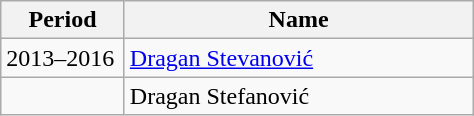<table class="wikitable">
<tr>
<th width="75">Period</th>
<th width="225">Name</th>
</tr>
<tr>
<td>2013–2016</td>
<td> <a href='#'>Dragan Stevanović</a></td>
</tr>
<tr>
<td></td>
<td> Dragan Stefanović</td>
</tr>
</table>
